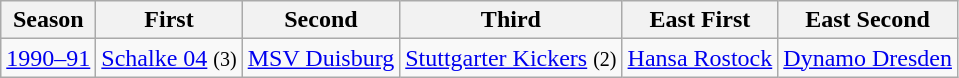<table class="wikitable">
<tr>
<th>Season</th>
<th>First</th>
<th>Second</th>
<th>Third</th>
<th>East First</th>
<th>East Second</th>
</tr>
<tr align="center">
<td><a href='#'>1990–91</a></td>
<td><a href='#'>Schalke 04</a> <small>(3)</small></td>
<td><a href='#'>MSV Duisburg</a></td>
<td><a href='#'>Stuttgarter Kickers</a> <small>(2)</small></td>
<td><a href='#'>Hansa Rostock</a></td>
<td><a href='#'>Dynamo Dresden</a></td>
</tr>
</table>
